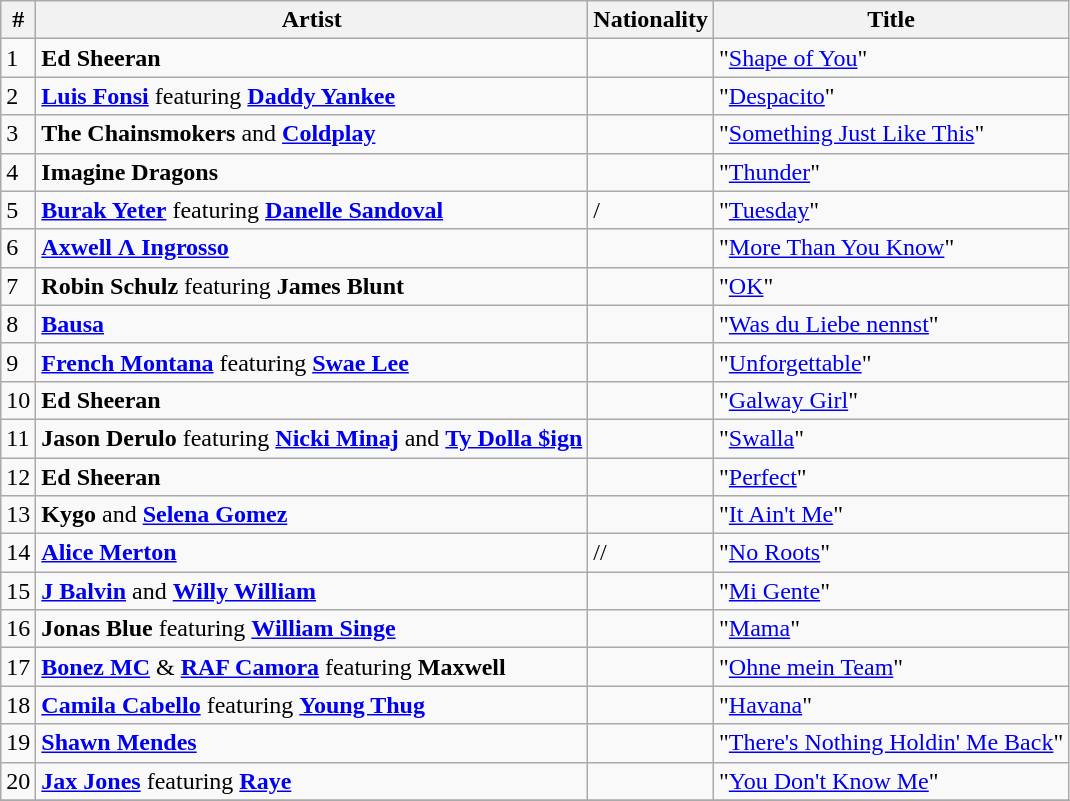<table class="wikitable sortable">
<tr>
<th>#</th>
<th>Artist</th>
<th>Nationality</th>
<th>Title</th>
</tr>
<tr>
<td>1</td>
<td><strong>Ed Sheeran</strong></td>
<td></td>
<td>"<a href='#'>Shape of You</a>"</td>
</tr>
<tr>
<td>2</td>
<td><strong><a href='#'>Luis Fonsi</a></strong> featuring <strong><a href='#'>Daddy Yankee</a></strong></td>
<td></td>
<td>"<a href='#'>Despacito</a>"</td>
</tr>
<tr>
<td>3</td>
<td><strong>The Chainsmokers</strong> and <strong><a href='#'>Coldplay</a></strong></td>
<td><br></td>
<td>"<a href='#'>Something Just Like This</a>"</td>
</tr>
<tr>
<td>4</td>
<td><strong>Imagine Dragons</strong></td>
<td></td>
<td>"<a href='#'>Thunder</a>"</td>
</tr>
<tr>
<td>5</td>
<td><strong><a href='#'>Burak Yeter</a></strong> featuring <strong><a href='#'>Danelle Sandoval</a></strong></td>
<td>/<br></td>
<td>"<a href='#'>Tuesday</a>"</td>
</tr>
<tr>
<td>6</td>
<td><strong><a href='#'>Axwell Λ Ingrosso</a></strong></td>
<td></td>
<td>"<a href='#'>More Than You Know</a>"</td>
</tr>
<tr>
<td>7</td>
<td><strong>Robin Schulz</strong> featuring <strong>James Blunt</strong></td>
<td><br></td>
<td>"<a href='#'>OK</a>"</td>
</tr>
<tr>
<td>8</td>
<td><strong><a href='#'>Bausa</a></strong></td>
<td></td>
<td>"<a href='#'>Was du Liebe nennst</a>"</td>
</tr>
<tr>
<td>9</td>
<td><strong><a href='#'>French Montana</a></strong> featuring <strong><a href='#'>Swae Lee</a></strong></td>
<td></td>
<td>"<a href='#'>Unforgettable</a>"</td>
</tr>
<tr>
<td>10</td>
<td><strong>Ed Sheeran</strong></td>
<td></td>
<td>"<a href='#'>Galway Girl</a>"</td>
</tr>
<tr>
<td>11</td>
<td><strong>Jason Derulo</strong> featuring <strong><a href='#'>Nicki Minaj</a></strong> and <strong><a href='#'>Ty Dolla $ign</a></strong></td>
<td><br></td>
<td>"<a href='#'>Swalla</a>"</td>
</tr>
<tr>
<td>12</td>
<td><strong>Ed Sheeran</strong></td>
<td></td>
<td>"<a href='#'>Perfect</a>"</td>
</tr>
<tr>
<td>13</td>
<td><strong>Kygo</strong> and <strong><a href='#'>Selena Gomez</a></strong></td>
<td><br></td>
<td>"<a href='#'>It Ain't Me</a>"</td>
</tr>
<tr>
<td>14</td>
<td><strong><a href='#'>Alice Merton</a></strong></td>
<td>//</td>
<td>"<a href='#'>No Roots</a>"</td>
</tr>
<tr>
<td>15</td>
<td><strong><a href='#'>J Balvin</a></strong> and <strong><a href='#'>Willy William</a></strong></td>
<td><br></td>
<td>"<a href='#'>Mi Gente</a>"</td>
</tr>
<tr>
<td>16</td>
<td><strong>Jonas Blue</strong> featuring <strong><a href='#'>William Singe</a></strong></td>
<td><br></td>
<td>"<a href='#'>Mama</a>"</td>
</tr>
<tr>
<td>17</td>
<td><strong><a href='#'>Bonez MC</a></strong> & <strong><a href='#'>RAF Camora</a></strong> featuring <strong>Maxwell</strong></td>
<td></td>
<td>"<a href='#'>Ohne mein Team</a>"</td>
</tr>
<tr>
<td>18</td>
<td><strong><a href='#'>Camila Cabello</a></strong> featuring <strong><a href='#'>Young Thug</a></strong></td>
<td><br></td>
<td>"<a href='#'>Havana</a>"</td>
</tr>
<tr>
<td>19</td>
<td><strong><a href='#'>Shawn Mendes</a></strong></td>
<td></td>
<td>"<a href='#'>There's Nothing Holdin' Me Back</a>"</td>
</tr>
<tr>
<td>20</td>
<td><strong><a href='#'>Jax Jones</a></strong> featuring <strong><a href='#'>Raye</a></strong></td>
<td></td>
<td>"<a href='#'>You Don't Know Me</a>"</td>
</tr>
<tr>
</tr>
</table>
